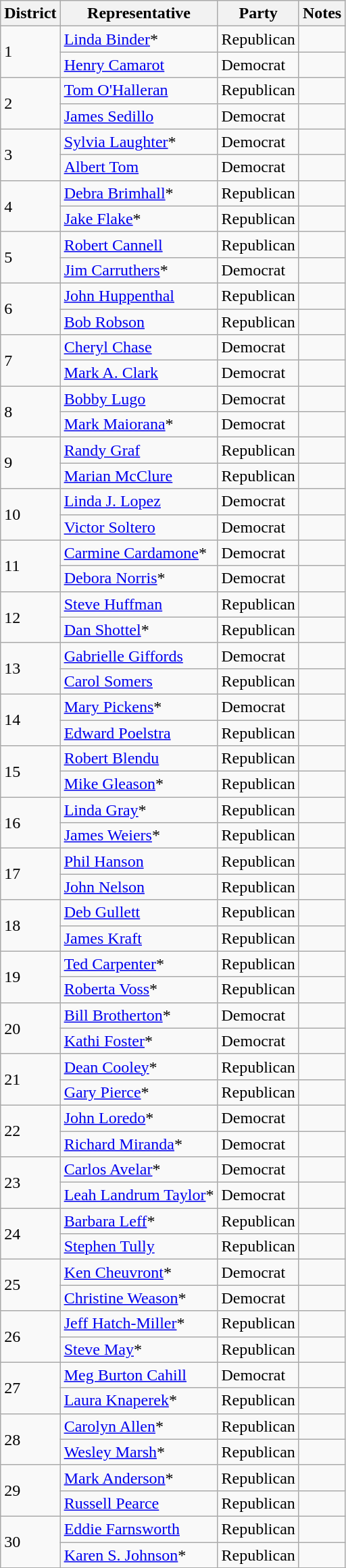<table class="wikitable">
<tr>
<th>District</th>
<th>Representative</th>
<th>Party</th>
<th>Notes</th>
</tr>
<tr>
<td rowspan="2">1</td>
<td><a href='#'>Linda Binder</a>*</td>
<td>Republican</td>
<td></td>
</tr>
<tr>
<td><a href='#'>Henry Camarot</a></td>
<td>Democrat</td>
<td></td>
</tr>
<tr>
<td rowspan="2">2</td>
<td><a href='#'>Tom O'Halleran</a></td>
<td>Republican</td>
<td></td>
</tr>
<tr>
<td><a href='#'>James Sedillo</a></td>
<td>Democrat</td>
<td></td>
</tr>
<tr>
<td rowspan="2">3</td>
<td><a href='#'>Sylvia Laughter</a>*</td>
<td>Democrat</td>
<td></td>
</tr>
<tr>
<td><a href='#'>Albert Tom</a></td>
<td>Democrat</td>
<td></td>
</tr>
<tr>
<td rowspan="2">4</td>
<td><a href='#'>Debra Brimhall</a>*</td>
<td>Republican</td>
<td></td>
</tr>
<tr>
<td><a href='#'>Jake Flake</a>*</td>
<td>Republican</td>
<td></td>
</tr>
<tr>
<td rowspan="2">5</td>
<td><a href='#'>Robert Cannell</a></td>
<td>Republican</td>
<td></td>
</tr>
<tr>
<td><a href='#'>Jim Carruthers</a>*</td>
<td>Democrat</td>
<td></td>
</tr>
<tr>
<td rowspan="2">6</td>
<td><a href='#'>John Huppenthal</a></td>
<td>Republican</td>
<td></td>
</tr>
<tr>
<td><a href='#'>Bob Robson</a></td>
<td>Republican</td>
<td></td>
</tr>
<tr>
<td rowspan="2">7</td>
<td><a href='#'>Cheryl Chase</a></td>
<td>Democrat</td>
<td></td>
</tr>
<tr>
<td><a href='#'>Mark A. Clark</a></td>
<td>Democrat</td>
<td></td>
</tr>
<tr>
<td rowspan="2">8</td>
<td><a href='#'>Bobby Lugo</a></td>
<td>Democrat</td>
<td></td>
</tr>
<tr>
<td><a href='#'>Mark Maiorana</a>*</td>
<td>Democrat</td>
<td></td>
</tr>
<tr>
<td rowspan="2">9</td>
<td><a href='#'>Randy Graf</a></td>
<td>Republican</td>
<td></td>
</tr>
<tr>
<td><a href='#'>Marian McClure</a></td>
<td>Republican</td>
<td></td>
</tr>
<tr>
<td rowspan="2">10</td>
<td><a href='#'>Linda J. Lopez</a></td>
<td>Democrat</td>
<td></td>
</tr>
<tr>
<td><a href='#'>Victor Soltero</a></td>
<td>Democrat</td>
<td></td>
</tr>
<tr>
<td rowspan="2">11</td>
<td><a href='#'>Carmine Cardamone</a>*</td>
<td>Democrat</td>
<td></td>
</tr>
<tr>
<td><a href='#'>Debora Norris</a>*</td>
<td>Democrat</td>
<td></td>
</tr>
<tr>
<td rowspan="2">12</td>
<td><a href='#'>Steve Huffman</a></td>
<td>Republican</td>
<td></td>
</tr>
<tr>
<td><a href='#'>Dan Shottel</a>*</td>
<td>Republican</td>
<td></td>
</tr>
<tr>
<td rowspan="2">13</td>
<td><a href='#'>Gabrielle Giffords</a></td>
<td>Democrat</td>
<td></td>
</tr>
<tr>
<td><a href='#'>Carol Somers</a></td>
<td>Republican</td>
<td></td>
</tr>
<tr>
<td rowspan="2">14</td>
<td><a href='#'>Mary Pickens</a>*</td>
<td>Democrat</td>
<td></td>
</tr>
<tr>
<td><a href='#'>Edward Poelstra</a></td>
<td>Republican</td>
<td></td>
</tr>
<tr>
<td rowspan="2">15</td>
<td><a href='#'>Robert Blendu</a></td>
<td>Republican</td>
<td></td>
</tr>
<tr>
<td><a href='#'>Mike Gleason</a>*</td>
<td>Republican</td>
<td></td>
</tr>
<tr>
<td rowspan="2">16</td>
<td><a href='#'>Linda Gray</a>*</td>
<td>Republican</td>
<td></td>
</tr>
<tr>
<td><a href='#'>James Weiers</a>*</td>
<td>Republican</td>
<td></td>
</tr>
<tr>
<td rowspan="2">17</td>
<td><a href='#'>Phil Hanson</a></td>
<td>Republican</td>
<td></td>
</tr>
<tr>
<td><a href='#'>John Nelson</a></td>
<td>Republican</td>
<td></td>
</tr>
<tr>
<td rowspan="2">18</td>
<td><a href='#'>Deb Gullett</a></td>
<td>Republican</td>
<td></td>
</tr>
<tr>
<td><a href='#'>James Kraft</a></td>
<td>Republican</td>
<td></td>
</tr>
<tr>
<td rowspan="2">19</td>
<td><a href='#'>Ted Carpenter</a>*</td>
<td>Republican</td>
<td></td>
</tr>
<tr>
<td><a href='#'>Roberta Voss</a>*</td>
<td>Republican</td>
<td></td>
</tr>
<tr>
<td rowspan="2">20</td>
<td><a href='#'>Bill Brotherton</a>*</td>
<td>Democrat</td>
<td></td>
</tr>
<tr>
<td><a href='#'>Kathi Foster</a>*</td>
<td>Democrat</td>
<td></td>
</tr>
<tr>
<td rowspan="2">21</td>
<td><a href='#'>Dean Cooley</a>*</td>
<td>Republican</td>
<td></td>
</tr>
<tr>
<td><a href='#'>Gary Pierce</a>*</td>
<td>Republican</td>
<td></td>
</tr>
<tr>
<td rowspan="2">22</td>
<td><a href='#'>John Loredo</a>*</td>
<td>Democrat</td>
<td></td>
</tr>
<tr>
<td><a href='#'>Richard Miranda</a>*</td>
<td>Democrat</td>
<td></td>
</tr>
<tr>
<td rowspan="2">23</td>
<td><a href='#'>Carlos Avelar</a>*</td>
<td>Democrat</td>
<td></td>
</tr>
<tr>
<td><a href='#'>Leah Landrum Taylor</a>*</td>
<td>Democrat</td>
<td></td>
</tr>
<tr>
<td rowspan="2">24</td>
<td><a href='#'>Barbara Leff</a>*</td>
<td>Republican</td>
<td></td>
</tr>
<tr>
<td><a href='#'>Stephen Tully</a></td>
<td>Republican</td>
<td></td>
</tr>
<tr>
<td rowspan="2">25</td>
<td><a href='#'>Ken Cheuvront</a>*</td>
<td>Democrat</td>
<td></td>
</tr>
<tr>
<td><a href='#'>Christine Weason</a>*</td>
<td>Democrat</td>
<td></td>
</tr>
<tr>
<td rowspan="2">26</td>
<td><a href='#'>Jeff Hatch-Miller</a>*</td>
<td>Republican</td>
<td></td>
</tr>
<tr>
<td><a href='#'>Steve May</a>*</td>
<td>Republican</td>
<td></td>
</tr>
<tr>
<td rowspan="2">27</td>
<td><a href='#'>Meg Burton Cahill</a></td>
<td>Democrat</td>
<td></td>
</tr>
<tr>
<td><a href='#'>Laura Knaperek</a>*</td>
<td>Republican</td>
<td></td>
</tr>
<tr>
<td rowspan="2">28</td>
<td><a href='#'>Carolyn Allen</a>*</td>
<td>Republican</td>
<td></td>
</tr>
<tr>
<td><a href='#'>Wesley Marsh</a>*</td>
<td>Republican</td>
<td></td>
</tr>
<tr>
<td rowspan="2">29</td>
<td><a href='#'>Mark Anderson</a>*</td>
<td>Republican</td>
<td></td>
</tr>
<tr>
<td><a href='#'>Russell Pearce</a></td>
<td>Republican</td>
<td></td>
</tr>
<tr>
<td rowspan="2">30</td>
<td><a href='#'>Eddie Farnsworth</a></td>
<td>Republican</td>
<td></td>
</tr>
<tr>
<td><a href='#'>Karen S. Johnson</a>*</td>
<td>Republican</td>
<td></td>
</tr>
<tr>
</tr>
</table>
